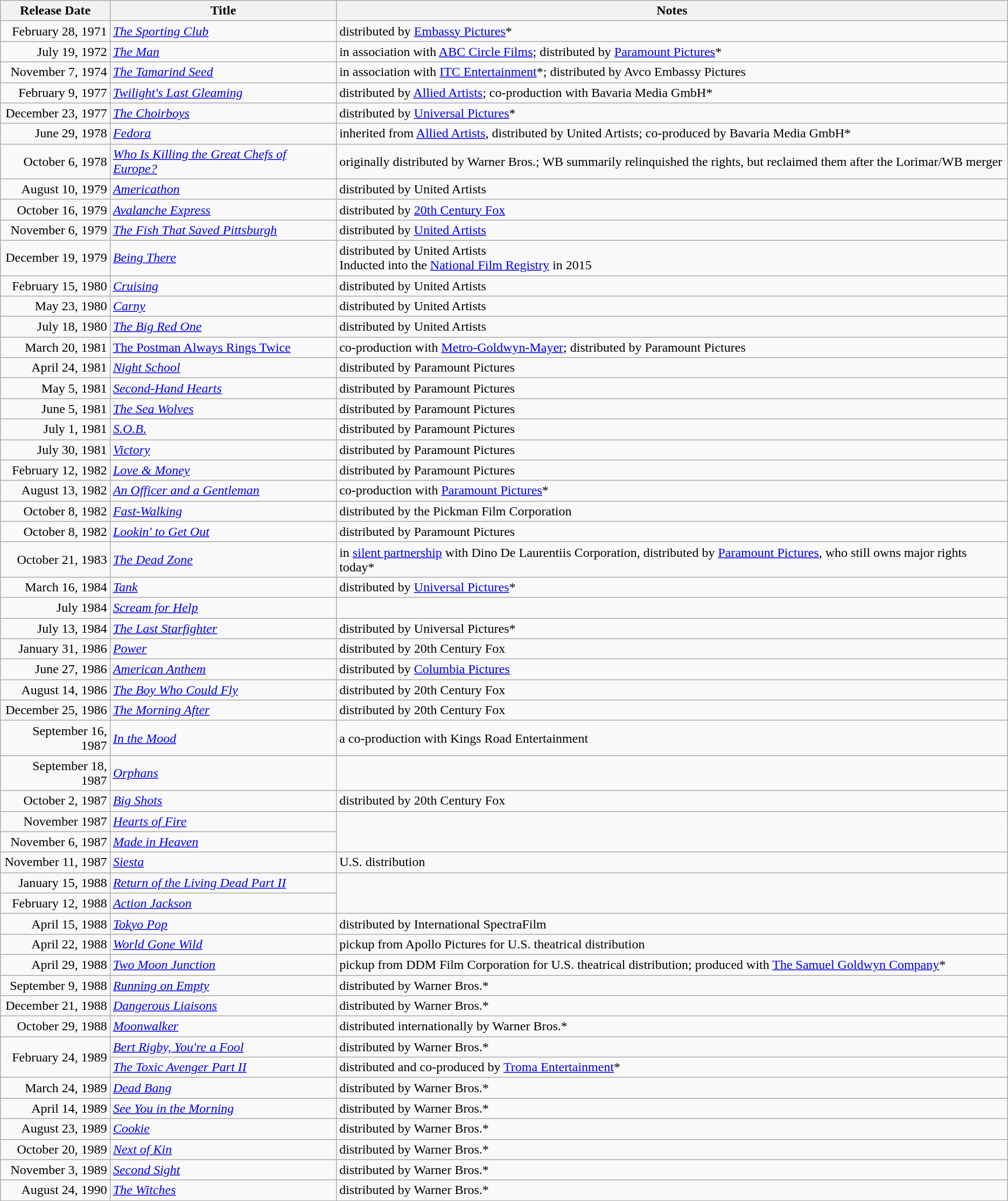<table class="wikitable sortable">
<tr>
<th>Release Date</th>
<th>Title</th>
<th>Notes</th>
</tr>
<tr>
<td align="right">February 28, 1971</td>
<td><em><a href='#'>The Sporting Club</a></em></td>
<td>distributed by <a href='#'>Embassy Pictures</a>*</td>
</tr>
<tr>
<td align="right">July 19, 1972</td>
<td><em><a href='#'>The Man</a></em></td>
<td>in association with <a href='#'>ABC Circle Films</a>; distributed by <a href='#'>Paramount Pictures</a>*</td>
</tr>
<tr>
<td align="right">November 7, 1974</td>
<td><em><a href='#'>The Tamarind Seed</a></em></td>
<td>in association with <a href='#'>ITC Entertainment</a>*; distributed by Avco Embassy Pictures</td>
</tr>
<tr>
<td align="right">February 9, 1977</td>
<td><em><a href='#'>Twilight's Last Gleaming</a></em></td>
<td>distributed by <a href='#'>Allied Artists</a>; co-production with Bavaria Media GmbH*</td>
</tr>
<tr>
<td align="right">December 23, 1977</td>
<td><em><a href='#'>The Choirboys</a></em></td>
<td>distributed by <a href='#'>Universal Pictures</a>*</td>
</tr>
<tr>
<td align="right">June 29, 1978</td>
<td><em><a href='#'>Fedora</a></em></td>
<td>inherited from <a href='#'>Allied Artists</a>, distributed by United Artists; co-produced by Bavaria Media GmbH*</td>
</tr>
<tr>
<td align="right">October 6, 1978</td>
<td><em><a href='#'>Who Is Killing the Great Chefs of Europe?</a></em></td>
<td>originally distributed by Warner Bros.; WB summarily relinquished the rights, but reclaimed them after the Lorimar/WB merger</td>
</tr>
<tr>
<td align="right">August 10, 1979</td>
<td><em><a href='#'>Americathon</a></em></td>
<td>distributed by United Artists</td>
</tr>
<tr>
<td align="right">October 16, 1979</td>
<td><em><a href='#'>Avalanche Express</a></em></td>
<td>distributed by <a href='#'>20th Century Fox</a></td>
</tr>
<tr>
<td align="right">November 6, 1979</td>
<td><em><a href='#'>The Fish That Saved Pittsburgh</a></em></td>
<td>distributed by <a href='#'>United Artists</a></td>
</tr>
<tr>
<td align="right">December 19, 1979</td>
<td><em><a href='#'>Being There</a></em></td>
<td>distributed by United Artists<br>Inducted into the <a href='#'>National Film Registry</a> in 2015</td>
</tr>
<tr>
<td align="right">February 15, 1980</td>
<td><em><a href='#'>Cruising</a></em></td>
<td>distributed by United Artists</td>
</tr>
<tr>
<td align="right">May 23, 1980</td>
<td><em><a href='#'>Carny</a></em></td>
<td>distributed by United Artists</td>
</tr>
<tr>
<td align="right">July 18, 1980</td>
<td><em><a href='#'>The Big Red One</a></em></td>
<td>distributed by United Artists</td>
</tr>
<tr>
<td align="right">March 20, 1981</td>
<td><em><a href='#'></em>The Postman Always Rings Twice<em></a></em></td>
<td>co-production with <a href='#'>Metro-Goldwyn-Mayer</a>; distributed by Paramount Pictures</td>
</tr>
<tr>
<td align="right">April 24, 1981</td>
<td><em><a href='#'>Night School</a></em></td>
<td>distributed by Paramount Pictures</td>
</tr>
<tr>
<td align="right">May 5, 1981</td>
<td><em><a href='#'>Second-Hand Hearts</a></em></td>
<td>distributed by Paramount Pictures</td>
</tr>
<tr>
<td align="right">June 5, 1981</td>
<td><em><a href='#'>The Sea Wolves</a></em></td>
<td>distributed by Paramount Pictures</td>
</tr>
<tr>
<td align="right">July 1, 1981</td>
<td><em><a href='#'>S.O.B.</a></em></td>
<td>distributed by Paramount Pictures</td>
</tr>
<tr>
<td align="right">July 30, 1981</td>
<td><em><a href='#'>Victory</a></em></td>
<td>distributed by Paramount Pictures</td>
</tr>
<tr>
<td align="right">February 12, 1982</td>
<td><em><a href='#'>Love & Money</a></em></td>
<td>distributed by Paramount Pictures</td>
</tr>
<tr>
<td align="right">August 13, 1982</td>
<td><em><a href='#'>An Officer and a Gentleman</a></em></td>
<td>co-production with <a href='#'>Paramount Pictures</a>*</td>
</tr>
<tr>
<td align="right">October 8, 1982</td>
<td><em><a href='#'>Fast-Walking</a></em></td>
<td>distributed by the Pickman Film Corporation</td>
</tr>
<tr>
<td align="right">October 8, 1982</td>
<td><em><a href='#'>Lookin' to Get Out</a></em></td>
<td>distributed by Paramount Pictures</td>
</tr>
<tr>
<td align="right">October 21, 1983</td>
<td><em><a href='#'>The Dead Zone</a></em></td>
<td>in <a href='#'>silent partnership</a> with Dino De Laurentiis Corporation, distributed by <a href='#'>Paramount Pictures</a>, who still owns major rights today*</td>
</tr>
<tr>
<td align="right">March 16, 1984</td>
<td><em><a href='#'>Tank</a></em></td>
<td>distributed by <a href='#'>Universal Pictures</a>*</td>
</tr>
<tr>
<td align="right">July 1984</td>
<td><em><a href='#'>Scream for Help</a></em></td>
</tr>
<tr>
<td align="right">July 13, 1984</td>
<td><em><a href='#'>The Last Starfighter</a></em></td>
<td>distributed by Universal Pictures*</td>
</tr>
<tr>
<td align="right">January 31, 1986</td>
<td><em><a href='#'>Power</a></em></td>
<td>distributed by 20th Century Fox</td>
</tr>
<tr>
<td align="right">June 27, 1986</td>
<td><em><a href='#'>American Anthem</a></em></td>
<td>distributed by <a href='#'>Columbia Pictures</a></td>
</tr>
<tr>
<td align="right">August 14, 1986</td>
<td><em><a href='#'>The Boy Who Could Fly</a></em></td>
<td>distributed by 20th Century Fox</td>
</tr>
<tr>
<td align="right">December 25, 1986</td>
<td><em><a href='#'>The Morning After</a></em></td>
<td>distributed by 20th Century Fox</td>
</tr>
<tr>
<td align="right">September 16, 1987</td>
<td><em><a href='#'>In the Mood</a></em></td>
<td>a co-production with Kings Road Entertainment</td>
</tr>
<tr>
<td align="right">September 18, 1987</td>
<td><em><a href='#'>Orphans</a></em></td>
</tr>
<tr>
<td align="right">October 2, 1987</td>
<td><em><a href='#'>Big Shots</a></em></td>
<td>distributed by 20th Century Fox</td>
</tr>
<tr>
<td align="right">November 1987</td>
<td><em><a href='#'>Hearts of Fire</a></em></td>
</tr>
<tr>
<td align="right">November 6, 1987</td>
<td><em><a href='#'>Made in Heaven</a></em></td>
</tr>
<tr>
<td align="right">November 11, 1987</td>
<td><em><a href='#'>Siesta</a></em></td>
<td>U.S. distribution</td>
</tr>
<tr>
<td align="right">January 15, 1988</td>
<td><em><a href='#'>Return of the Living Dead Part II</a></em></td>
</tr>
<tr>
<td align="right">February 12, 1988</td>
<td><em><a href='#'>Action Jackson</a></em></td>
</tr>
<tr>
<td align="right">April 15, 1988</td>
<td><em><a href='#'>Tokyo Pop</a></em></td>
<td>distributed by International SpectraFilm</td>
</tr>
<tr>
<td align="right">April 22, 1988</td>
<td><em><a href='#'>World Gone Wild</a></em></td>
<td>pickup from Apollo Pictures for U.S. theatrical distribution</td>
</tr>
<tr>
<td align="right">April 29, 1988</td>
<td><em><a href='#'>Two Moon Junction</a></em></td>
<td>pickup from DDM Film Corporation for U.S. theatrical distribution; produced with <a href='#'>The Samuel Goldwyn Company</a>*</td>
</tr>
<tr>
<td align="right">September 9, 1988</td>
<td><em><a href='#'>Running on Empty</a></em></td>
<td>distributed by Warner Bros.*</td>
</tr>
<tr>
<td align="right">December 21, 1988</td>
<td><em><a href='#'>Dangerous Liaisons</a></em></td>
<td>distributed by Warner Bros.*</td>
</tr>
<tr>
<td align="right">October 29, 1988</td>
<td><em><a href='#'>Moonwalker</a></em></td>
<td>distributed internationally by Warner Bros.*</td>
</tr>
<tr>
<td align="right" rowspan="2">February 24, 1989</td>
<td><em><a href='#'>Bert Rigby, You're a Fool</a></em></td>
<td>distributed by Warner Bros.*</td>
</tr>
<tr>
<td><em><a href='#'>The Toxic Avenger Part II</a></em></td>
<td>distributed and co-produced by <a href='#'>Troma Entertainment</a>*</td>
</tr>
<tr>
<td align="right">March 24, 1989</td>
<td><em><a href='#'>Dead Bang</a></em></td>
<td>distributed by Warner Bros.*</td>
</tr>
<tr>
<td align="right">April 14, 1989</td>
<td><em><a href='#'>See You in the Morning</a></em></td>
<td>distributed by Warner Bros.*</td>
</tr>
<tr>
<td align="right">August 23, 1989</td>
<td><em><a href='#'>Cookie</a></em></td>
<td>distributed by Warner Bros.*</td>
</tr>
<tr>
<td align="right">October 20, 1989</td>
<td><em><a href='#'>Next of Kin</a></em></td>
<td>distributed by Warner Bros.*</td>
</tr>
<tr>
<td align="right">November 3, 1989</td>
<td><em><a href='#'>Second Sight</a></em></td>
<td>distributed by Warner Bros.*</td>
</tr>
<tr>
<td align="right">August 24, 1990</td>
<td><em><a href='#'>The Witches</a></em></td>
<td>distributed by Warner Bros.*</td>
</tr>
</table>
